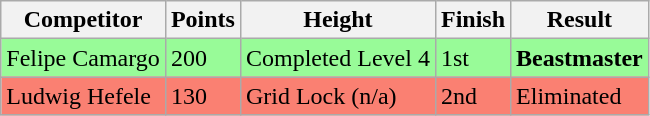<table class="wikitable sortable">
<tr>
<th>Competitor</th>
<th>Points</th>
<th>Height</th>
<th>Finish</th>
<th>Result</th>
</tr>
<tr style="background-color:#98fb98">
<td>Felipe Camargo</td>
<td>200</td>
<td>Completed Level 4</td>
<td>1st</td>
<td><strong>Beastmaster</strong></td>
</tr>
<tr style="background-color:#fa8072">
<td>Ludwig Hefele</td>
<td>130</td>
<td>Grid Lock (n/a)</td>
<td>2nd</td>
<td>Eliminated</td>
</tr>
</table>
